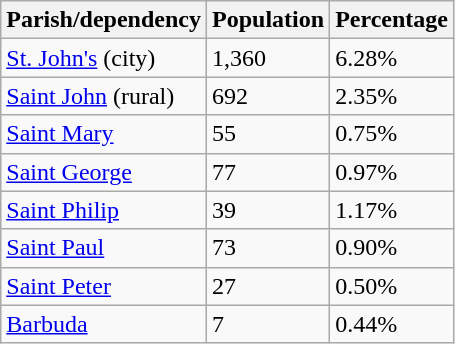<table class="wikitable sortable">
<tr>
<th>Parish/dependency</th>
<th>Population</th>
<th>Percentage</th>
</tr>
<tr>
<td><a href='#'>St. John's</a> (city)</td>
<td>1,360</td>
<td>6.28%</td>
</tr>
<tr>
<td><a href='#'>Saint John</a> (rural)</td>
<td>692</td>
<td>2.35%</td>
</tr>
<tr>
<td><a href='#'>Saint Mary</a></td>
<td>55</td>
<td>0.75%</td>
</tr>
<tr>
<td><a href='#'>Saint George</a></td>
<td>77</td>
<td>0.97%</td>
</tr>
<tr>
<td><a href='#'>Saint Philip</a></td>
<td>39</td>
<td>1.17%</td>
</tr>
<tr>
<td><a href='#'>Saint Paul</a></td>
<td>73</td>
<td>0.90%</td>
</tr>
<tr>
<td><a href='#'>Saint Peter</a></td>
<td>27</td>
<td>0.50%</td>
</tr>
<tr>
<td><a href='#'>Barbuda</a></td>
<td>7</td>
<td>0.44%</td>
</tr>
</table>
